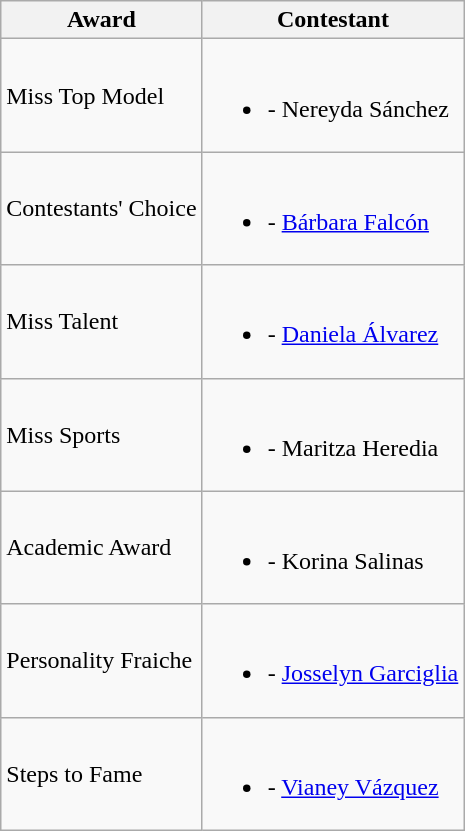<table class="wikitable">
<tr>
<th>Award</th>
<th>Contestant</th>
</tr>
<tr>
<td>Miss Top Model</td>
<td><br><ul><li> -  Nereyda Sánchez</li></ul></td>
</tr>
<tr>
<td>Contestants' Choice</td>
<td><br><ul><li> - <a href='#'>Bárbara Falcón</a></li></ul></td>
</tr>
<tr>
<td>Miss Talent</td>
<td><br><ul><li> - <a href='#'>Daniela Álvarez</a></li></ul></td>
</tr>
<tr>
<td>Miss Sports</td>
<td><br><ul><li> - Maritza Heredia</li></ul></td>
</tr>
<tr>
<td>Academic Award</td>
<td><br><ul><li> - Korina Salinas</li></ul></td>
</tr>
<tr>
<td>Personality Fraiche</td>
<td><br><ul><li> - <a href='#'>Josselyn Garciglia</a></li></ul></td>
</tr>
<tr>
<td>Steps to Fame</td>
<td><br><ul><li> - <a href='#'>Vianey Vázquez</a></li></ul></td>
</tr>
</table>
